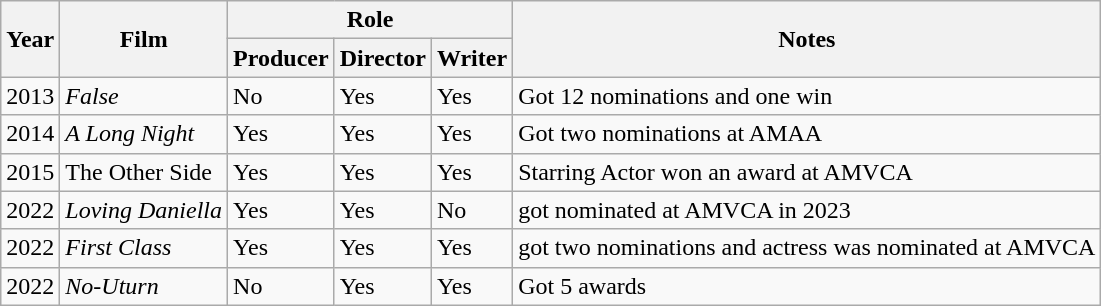<table class="wikitable">
<tr>
<th rowspan="2">Year</th>
<th rowspan="2">Film</th>
<th colspan="3">Role</th>
<th rowspan="2">Notes</th>
</tr>
<tr>
<th>Producer</th>
<th>Director</th>
<th>Writer</th>
</tr>
<tr>
<td>2013</td>
<td><em>False</em></td>
<td>No</td>
<td>Yes</td>
<td>Yes</td>
<td>Got 12 nominations and one win</td>
</tr>
<tr>
<td>2014</td>
<td><em>A Long Night</em></td>
<td>Yes</td>
<td>Yes</td>
<td>Yes</td>
<td>Got two nominations at AMAA</td>
</tr>
<tr>
<td>2015</td>
<td>The Other Side</td>
<td>Yes</td>
<td>Yes</td>
<td>Yes</td>
<td>Starring Actor won an award at AMVCA</td>
</tr>
<tr>
<td>2022</td>
<td><em>Loving Daniella</em></td>
<td>Yes</td>
<td>Yes</td>
<td>No</td>
<td>got nominated at AMVCA in 2023</td>
</tr>
<tr>
<td>2022</td>
<td><em>First Class</em></td>
<td>Yes</td>
<td>Yes</td>
<td>Yes</td>
<td>got two nominations and actress was nominated at AMVCA</td>
</tr>
<tr>
<td>2022</td>
<td><em>No-Uturn</em> </td>
<td>No</td>
<td>Yes</td>
<td>Yes</td>
<td>Got 5 awards</td>
</tr>
</table>
